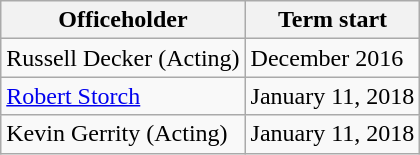<table class="wikitable sortable">
<tr style="vertical-align:bottom;">
<th>Officeholder</th>
<th>Term start</th>
</tr>
<tr>
<td>Russell Decker (Acting)</td>
<td>December 2016</td>
</tr>
<tr>
<td><a href='#'>Robert Storch</a></td>
<td>January 11, 2018</td>
</tr>
<tr>
<td>Kevin Gerrity (Acting)</td>
<td>January 11, 2018</td>
</tr>
</table>
